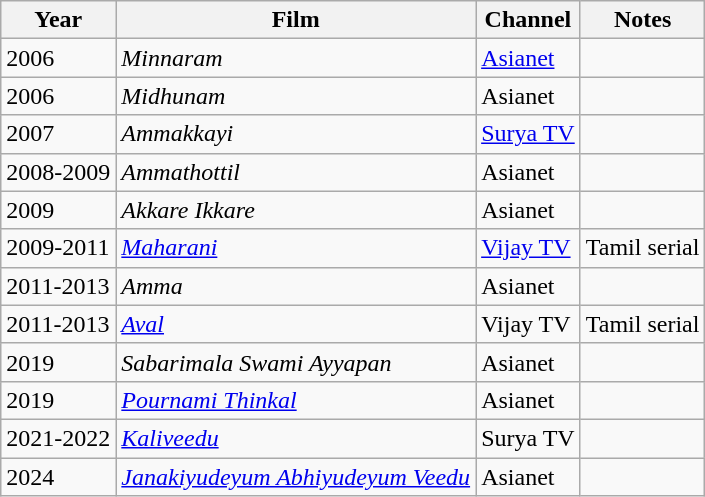<table class="wikitable sortable">
<tr>
<th>Year</th>
<th>Film</th>
<th>Channel</th>
<th>Notes</th>
</tr>
<tr>
<td>2006</td>
<td><em>Minnaram</em></td>
<td><a href='#'>Asianet</a></td>
<td></td>
</tr>
<tr>
<td>2006</td>
<td><em>Midhunam</em></td>
<td>Asianet</td>
<td></td>
</tr>
<tr>
<td>2007</td>
<td><em>Ammakkayi</em></td>
<td><a href='#'>Surya TV</a></td>
<td></td>
</tr>
<tr>
<td>2008-2009</td>
<td><em>Ammathottil</em></td>
<td>Asianet</td>
<td></td>
</tr>
<tr>
<td>2009</td>
<td><em>Akkare Ikkare</em></td>
<td>Asianet</td>
<td></td>
</tr>
<tr>
<td>2009-2011</td>
<td><em><a href='#'>Maharani</a></em></td>
<td><a href='#'>Vijay TV</a></td>
<td>Tamil serial</td>
</tr>
<tr>
<td>2011-2013</td>
<td><em>Amma</em></td>
<td>Asianet</td>
<td></td>
</tr>
<tr>
<td>2011-2013</td>
<td><em><a href='#'>Aval</a></em></td>
<td>Vijay TV</td>
<td>Tamil serial</td>
</tr>
<tr>
<td>2019</td>
<td><em>Sabarimala Swami Ayyapan</em></td>
<td>Asianet</td>
<td></td>
</tr>
<tr>
<td>2019</td>
<td><em><a href='#'>Pournami Thinkal</a></em></td>
<td>Asianet</td>
<td></td>
</tr>
<tr>
<td>2021-2022</td>
<td><em><a href='#'>Kaliveedu</a></em></td>
<td>Surya TV</td>
</tr>
<tr>
<td>2024</td>
<td><em><a href='#'>Janakiyudeyum Abhiyudeyum Veedu</a></em></td>
<td>Asianet</td>
<td></td>
</tr>
</table>
